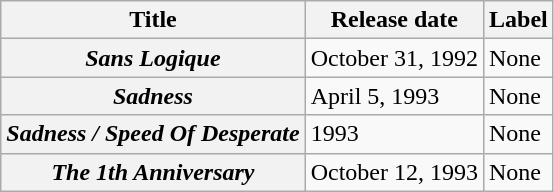<table class="wikitable plainrowheaders">
<tr>
<th>Title</th>
<th>Release date</th>
<th>Label</th>
</tr>
<tr>
<th scope="row"><em>Sans Logique</em></th>
<td>October 31, 1992</td>
<td>None</td>
</tr>
<tr>
<th scope="row"><em>Sadness</em></th>
<td>April 5, 1993</td>
<td>None</td>
</tr>
<tr>
<th scope="row"><em>Sadness / Speed Of Desperate</em></th>
<td>1993</td>
<td>None</td>
</tr>
<tr>
<th scope="row"><em>The 1th Anniversary</em></th>
<td>October 12, 1993</td>
<td>None</td>
</tr>
</table>
